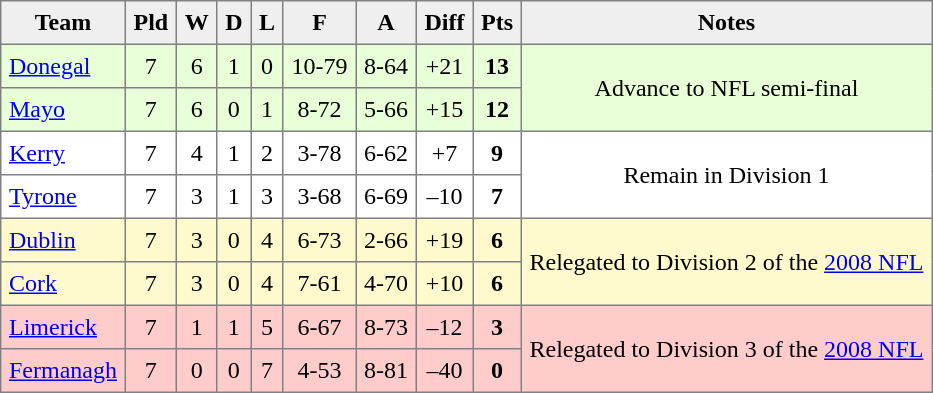<table style=border-collapse:collapse border=1 cellspacing=0 cellpadding=5>
<tr align=center bgcolor=#efefef>
<th>Team</th>
<th>Pld</th>
<th>W</th>
<th>D</th>
<th>L</th>
<th>F</th>
<th>A</th>
<th>Diff</th>
<th>Pts</th>
<th>Notes</th>
</tr>
<tr align=center style="background:#E8FFD8;">
<td style="text-align:left;"><a href='#'>Donegal</a></td>
<td>7</td>
<td>6</td>
<td>1</td>
<td>0</td>
<td>10-79</td>
<td>8-64</td>
<td>+21</td>
<td><strong>13</strong></td>
<td rowspan=2>Advance to NFL semi-final</td>
</tr>
<tr align=center style="background:#E8FFD8;">
<td style="text-align:left;"><a href='#'>Mayo</a></td>
<td>7</td>
<td>6</td>
<td>0</td>
<td>1</td>
<td>8-72</td>
<td>5-66</td>
<td>+15</td>
<td><strong>12</strong></td>
</tr>
<tr align=center style="background:#FFFFFF;">
<td style="text-align:left;"><a href='#'>Kerry</a></td>
<td>7</td>
<td>4</td>
<td>1</td>
<td>2</td>
<td>3-78</td>
<td>6-62</td>
<td>+7</td>
<td><strong>9</strong></td>
<td rowspan=2>Remain in Division 1</td>
</tr>
<tr align=center style="background:#FFFFFF;">
<td style="text-align:left;"><a href='#'>Tyrone</a></td>
<td>7</td>
<td>3</td>
<td>1</td>
<td>3</td>
<td>3-68</td>
<td>6-69</td>
<td>–10</td>
<td><strong>7</strong></td>
</tr>
<tr align=center style="background:#FFFACD;">
<td style="text-align:left;"><a href='#'>Dublin</a></td>
<td>7</td>
<td>3</td>
<td>0</td>
<td>4</td>
<td>6-73</td>
<td>2-66</td>
<td>+19</td>
<td><strong>6</strong></td>
<td rowspan=2>Relegated to Division 2 of the <a href='#'>2008 NFL</a></td>
</tr>
<tr align=center style="background:#FFFACD;">
<td style="text-align:left;"><a href='#'>Cork</a></td>
<td>7</td>
<td>3</td>
<td>0</td>
<td>4</td>
<td>7-61</td>
<td>4-70</td>
<td>+10</td>
<td><strong>6</strong></td>
</tr>
<tr align=center style="background:#FFCCCC;">
<td style="text-align:left;"><a href='#'>Limerick</a></td>
<td>7</td>
<td>1</td>
<td>1</td>
<td>5</td>
<td>6-67</td>
<td>8-73</td>
<td>–12</td>
<td><strong>3</strong></td>
<td rowspan=2>Relegated to Division 3 of the <a href='#'>2008 NFL</a></td>
</tr>
<tr align=center style="background:#FFCCCC;">
<td style="text-align:left;"><a href='#'>Fermanagh</a></td>
<td>7</td>
<td>0</td>
<td>0</td>
<td>7</td>
<td>4-53</td>
<td>8-81</td>
<td>–40</td>
<td><strong>0</strong></td>
</tr>
</table>
